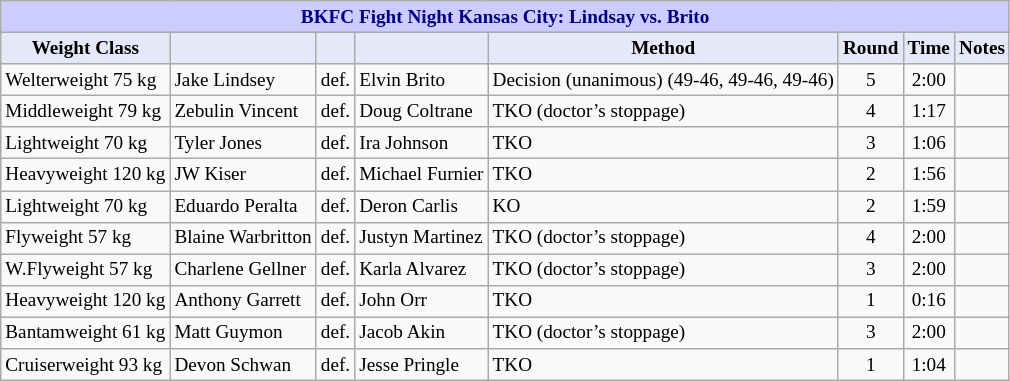<table class="wikitable" style="font-size: 80%;">
<tr>
<th colspan="8" style="background-color: #ccf; color: #000080; text-align: center;"><strong>BKFC Fight Night Kansas City: Lindsay vs. Brito</strong></th>
</tr>
<tr>
<th colspan="1" style="background-color: #E6E8FA; color: #000000; text-align: center;">Weight Class</th>
<th colspan="1" style="background-color: #E6E8FA; color: #000000; text-align: center;"></th>
<th colspan="1" style="background-color: #E6E8FA; color: #000000; text-align: center;"></th>
<th colspan="1" style="background-color: #E6E8FA; color: #000000; text-align: center;"></th>
<th colspan="1" style="background-color: #E6E8FA; color: #000000; text-align: center;">Method</th>
<th colspan="1" style="background-color: #E6E8FA; color: #000000; text-align: center;">Round</th>
<th colspan="1" style="background-color: #E6E8FA; color: #000000; text-align: center;">Time</th>
<th colspan="1" style="background-color: #E6E8FA; color: #000000; text-align: center;">Notes</th>
</tr>
<tr>
<td>Welterweight 75 kg</td>
<td> Jake Lindsey</td>
<td align="center">def.</td>
<td> Elvin Brito</td>
<td>Decision (unanimous) (49-46, 49-46, 49-46)</td>
<td align="center">5</td>
<td align="center">2:00</td>
<td></td>
</tr>
<tr>
<td>Middleweight 79 kg</td>
<td> Zebulin Vincent</td>
<td>def.</td>
<td> Doug Coltrane</td>
<td>TKO (doctor’s stoppage)</td>
<td align="center">4</td>
<td align="center">1:17</td>
<td></td>
</tr>
<tr>
<td>Lightweight 70 kg</td>
<td> Tyler Jones</td>
<td>def.</td>
<td> Ira Johnson</td>
<td>TKO</td>
<td align="center">3</td>
<td align="center">1:06</td>
<td></td>
</tr>
<tr>
<td>Heavyweight 120 kg</td>
<td> JW Kiser</td>
<td>def.</td>
<td> Michael Furnier</td>
<td>TKO</td>
<td align="center">2</td>
<td align="center">1:56</td>
<td></td>
</tr>
<tr>
<td>Lightweight 70 kg</td>
<td> Eduardo Peralta</td>
<td>def.</td>
<td> Deron Carlis</td>
<td>KO</td>
<td align="center">2</td>
<td align="center">1:59</td>
<td></td>
</tr>
<tr>
<td>Flyweight 57 kg</td>
<td> Blaine Warbritton</td>
<td>def.</td>
<td> Justyn Martinez</td>
<td>TKO (doctor’s stoppage)</td>
<td align="center">4</td>
<td align="center">2:00</td>
<td></td>
</tr>
<tr>
<td>W.Flyweight 57 kg</td>
<td> Charlene Gellner</td>
<td>def.</td>
<td> Karla Alvarez</td>
<td>TKO (doctor’s stoppage)</td>
<td align="center">3</td>
<td align="center">2:00</td>
<td></td>
</tr>
<tr>
<td>Heavyweight 120 kg</td>
<td> Anthony Garrett</td>
<td>def.</td>
<td> John Orr</td>
<td>TKO</td>
<td align="center">1</td>
<td align="center">0:16</td>
<td></td>
</tr>
<tr>
<td>Bantamweight 61 kg</td>
<td> Matt Guymon</td>
<td>def.</td>
<td> Jacob Akin</td>
<td>TKO (doctor’s stoppage)</td>
<td align="center">3</td>
<td align="center">2:00</td>
<td></td>
</tr>
<tr>
<td>Cruiserweight 93 kg</td>
<td> Devon Schwan</td>
<td>def.</td>
<td> Jesse Pringle</td>
<td>TKO</td>
<td align="center">1</td>
<td align="center">1:04</td>
<td></td>
</tr>
</table>
